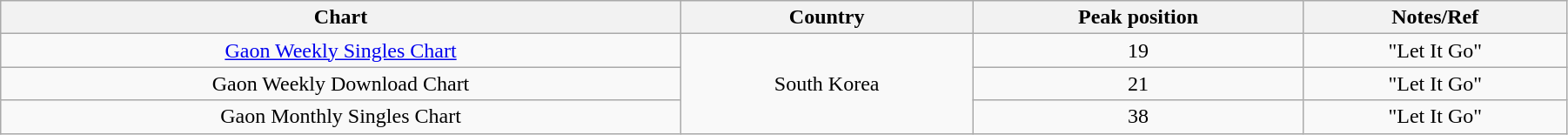<table class="wikitable" style="text-align:center; width:95%">
<tr>
<th>Chart</th>
<th>Country</th>
<th>Peak position</th>
<th>Notes/Ref</th>
</tr>
<tr>
<td><a href='#'>Gaon Weekly Singles Chart</a></td>
<td rowspan=4>South Korea</td>
<td>19</td>
<td>"Let It Go"</td>
</tr>
<tr>
<td>Gaon Weekly Download Chart</td>
<td>21</td>
<td>"Let It Go"</td>
</tr>
<tr>
<td>Gaon Monthly Singles Chart</td>
<td>38</td>
<td>"Let It Go"</td>
</tr>
</table>
